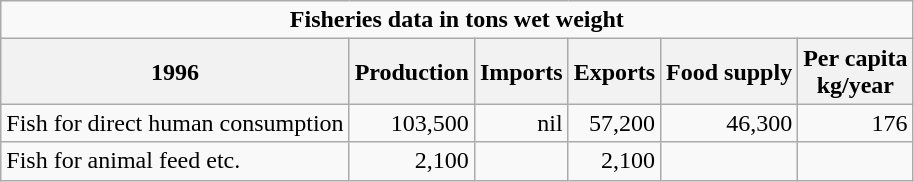<table class="wikitable">
<tr>
<td colspan="6" style="text-align:center;"><strong>Fisheries data in tons wet weight</strong></td>
</tr>
<tr>
<th>1996</th>
<th>Production</th>
<th>Imports</th>
<th>Exports</th>
<th>Food supply</th>
<th>Per capita<br>kg/year</th>
</tr>
<tr>
<td>Fish for direct human consumption</td>
<td style="text-align:right;">103,500</td>
<td style="text-align:right;">nil</td>
<td style="text-align:right;">57,200</td>
<td style="text-align:right;">46,300</td>
<td style="text-align:right;">176</td>
</tr>
<tr>
<td>Fish for animal feed etc.</td>
<td style="text-align:right;">2,100</td>
<td></td>
<td style="text-align:right;">2,100</td>
<td></td>
</tr>
</table>
